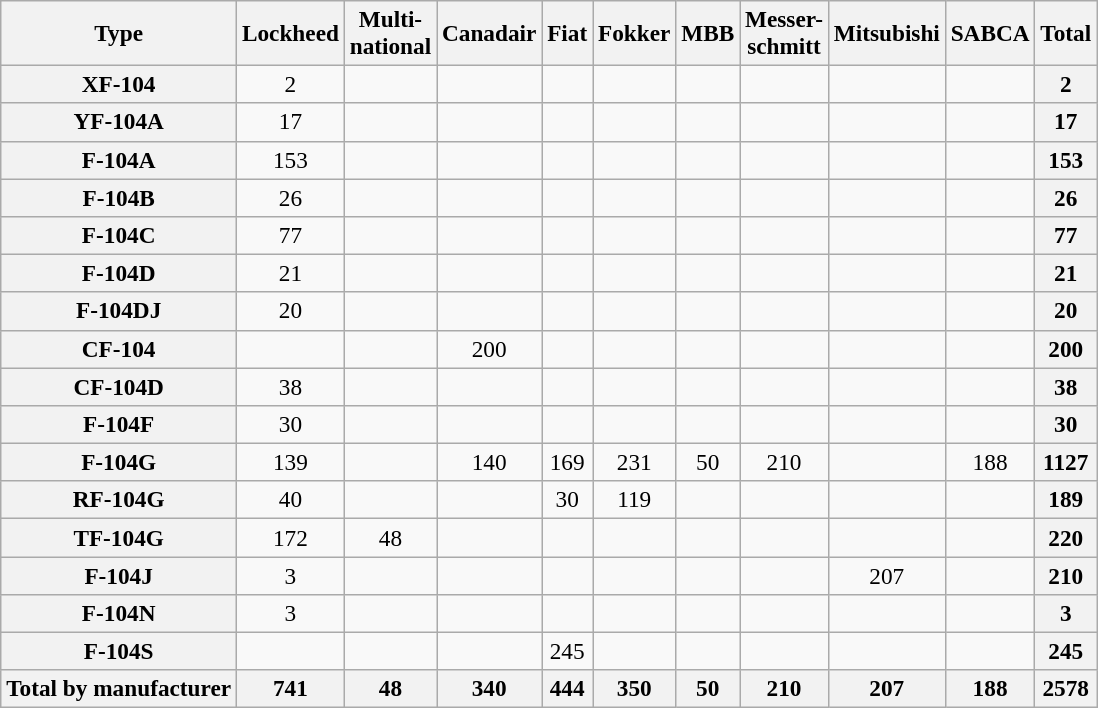<table class="wikitable" style="text-align:center; font-size:97%;">
<tr>
<th>Type</th>
<th>Lockheed</th>
<th>Multi-<br>national</th>
<th>Canadair</th>
<th>Fiat</th>
<th>Fokker</th>
<th>MBB</th>
<th>Messer-<br>schmitt</th>
<th>Mitsubishi</th>
<th>SABCA</th>
<th>Total</th>
</tr>
<tr>
<th>XF-104</th>
<td>2</td>
<td></td>
<td></td>
<td></td>
<td></td>
<td></td>
<td></td>
<td></td>
<td></td>
<th>2</th>
</tr>
<tr>
<th>YF-104A</th>
<td>17</td>
<td></td>
<td></td>
<td></td>
<td></td>
<td></td>
<td></td>
<td></td>
<td></td>
<th>17</th>
</tr>
<tr>
<th>F-104A</th>
<td>153</td>
<td></td>
<td></td>
<td></td>
<td></td>
<td></td>
<td></td>
<td></td>
<td></td>
<th>153</th>
</tr>
<tr>
<th>F-104B</th>
<td>26</td>
<td></td>
<td></td>
<td></td>
<td></td>
<td></td>
<td></td>
<td></td>
<td></td>
<th>26</th>
</tr>
<tr>
<th>F-104C</th>
<td>77</td>
<td></td>
<td></td>
<td></td>
<td></td>
<td></td>
<td></td>
<td></td>
<td></td>
<th>77</th>
</tr>
<tr>
<th>F-104D</th>
<td>21</td>
<td></td>
<td></td>
<td></td>
<td></td>
<td></td>
<td></td>
<td></td>
<td></td>
<th>21</th>
</tr>
<tr>
<th>F-104DJ</th>
<td>20</td>
<td></td>
<td></td>
<td></td>
<td></td>
<td></td>
<td></td>
<td></td>
<td></td>
<th>20</th>
</tr>
<tr>
<th>CF-104</th>
<td></td>
<td></td>
<td>200</td>
<td></td>
<td></td>
<td></td>
<td></td>
<td></td>
<td></td>
<th>200</th>
</tr>
<tr>
<th>CF-104D</th>
<td>38</td>
<td></td>
<td></td>
<td></td>
<td></td>
<td></td>
<td></td>
<td></td>
<td></td>
<th>38</th>
</tr>
<tr>
<th>F-104F</th>
<td>30</td>
<td></td>
<td></td>
<td></td>
<td></td>
<td></td>
<td></td>
<td></td>
<td></td>
<th>30</th>
</tr>
<tr>
<th>F-104G</th>
<td>139</td>
<td></td>
<td>140</td>
<td>169</td>
<td>231</td>
<td>50</td>
<td>210</td>
<td></td>
<td>188</td>
<th>1127</th>
</tr>
<tr>
<th>RF-104G</th>
<td>40</td>
<td></td>
<td></td>
<td>30</td>
<td>119</td>
<td></td>
<td></td>
<td></td>
<td></td>
<th>189</th>
</tr>
<tr>
<th>TF-104G</th>
<td>172</td>
<td>48</td>
<td></td>
<td></td>
<td></td>
<td></td>
<td></td>
<td></td>
<td></td>
<th>220</th>
</tr>
<tr>
<th>F-104J</th>
<td>3</td>
<td></td>
<td></td>
<td></td>
<td></td>
<td></td>
<td></td>
<td>207</td>
<td></td>
<th>210</th>
</tr>
<tr>
<th>F-104N</th>
<td>3</td>
<td></td>
<td></td>
<td></td>
<td></td>
<td></td>
<td></td>
<td></td>
<td></td>
<th>3</th>
</tr>
<tr>
<th>F-104S</th>
<td></td>
<td></td>
<td></td>
<td>245</td>
<td></td>
<td></td>
<td></td>
<td></td>
<td></td>
<th>245</th>
</tr>
<tr>
<th>Total by manufacturer</th>
<th>741</th>
<th>48</th>
<th>340</th>
<th>444</th>
<th>350</th>
<th>50</th>
<th>210</th>
<th>207</th>
<th>188</th>
<th>2578</th>
</tr>
</table>
